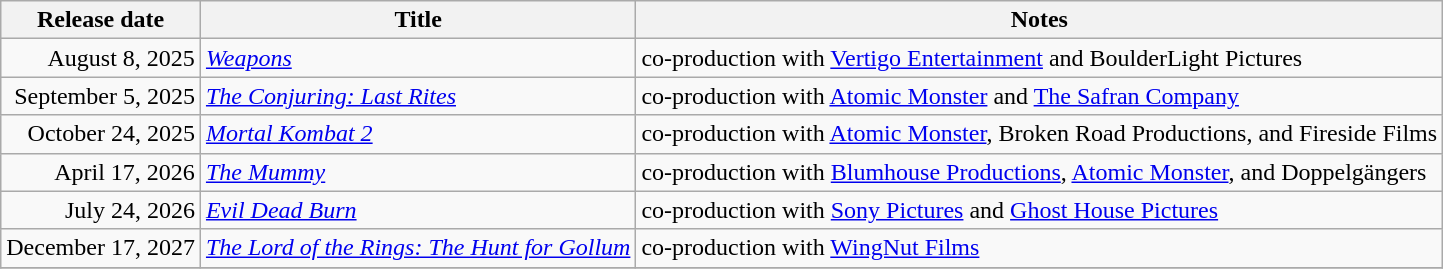<table class="wikitable sortable">
<tr>
<th>Release date</th>
<th>Title</th>
<th>Notes</th>
</tr>
<tr>
<td style="text-align:right;">August 8, 2025</td>
<td><em><a href='#'>Weapons</a></em></td>
<td>co-production with <a href='#'>Vertigo Entertainment</a> and BoulderLight Pictures</td>
</tr>
<tr>
<td style="text-align:right;">September 5, 2025</td>
<td><em><a href='#'>The Conjuring: Last Rites</a></em></td>
<td>co-production with <a href='#'>Atomic Monster</a> and <a href='#'>The Safran Company</a></td>
</tr>
<tr>
<td style="text-align:right;">October 24, 2025</td>
<td><em><a href='#'>Mortal Kombat 2</a></em></td>
<td>co-production with <a href='#'>Atomic Monster</a>, Broken Road Productions, and Fireside Films</td>
</tr>
<tr>
<td style="text-align:right;">April 17, 2026</td>
<td><em><a href='#'>The Mummy</a></em></td>
<td>co-production with <a href='#'>Blumhouse Productions</a>, <a href='#'>Atomic Monster</a>, and Doppelgängers</td>
</tr>
<tr>
<td style="text-align:right;">July 24, 2026</td>
<td><em><a href='#'>Evil Dead Burn</a></em></td>
<td>co-production with <a href='#'>Sony Pictures</a> and <a href='#'>Ghost House Pictures</a></td>
</tr>
<tr>
<td style="text-align:right;">December 17, 2027</td>
<td><em><a href='#'>The Lord of the Rings: The Hunt for Gollum</a></em></td>
<td>co-production with <a href='#'>WingNut Films</a></td>
</tr>
<tr>
</tr>
</table>
